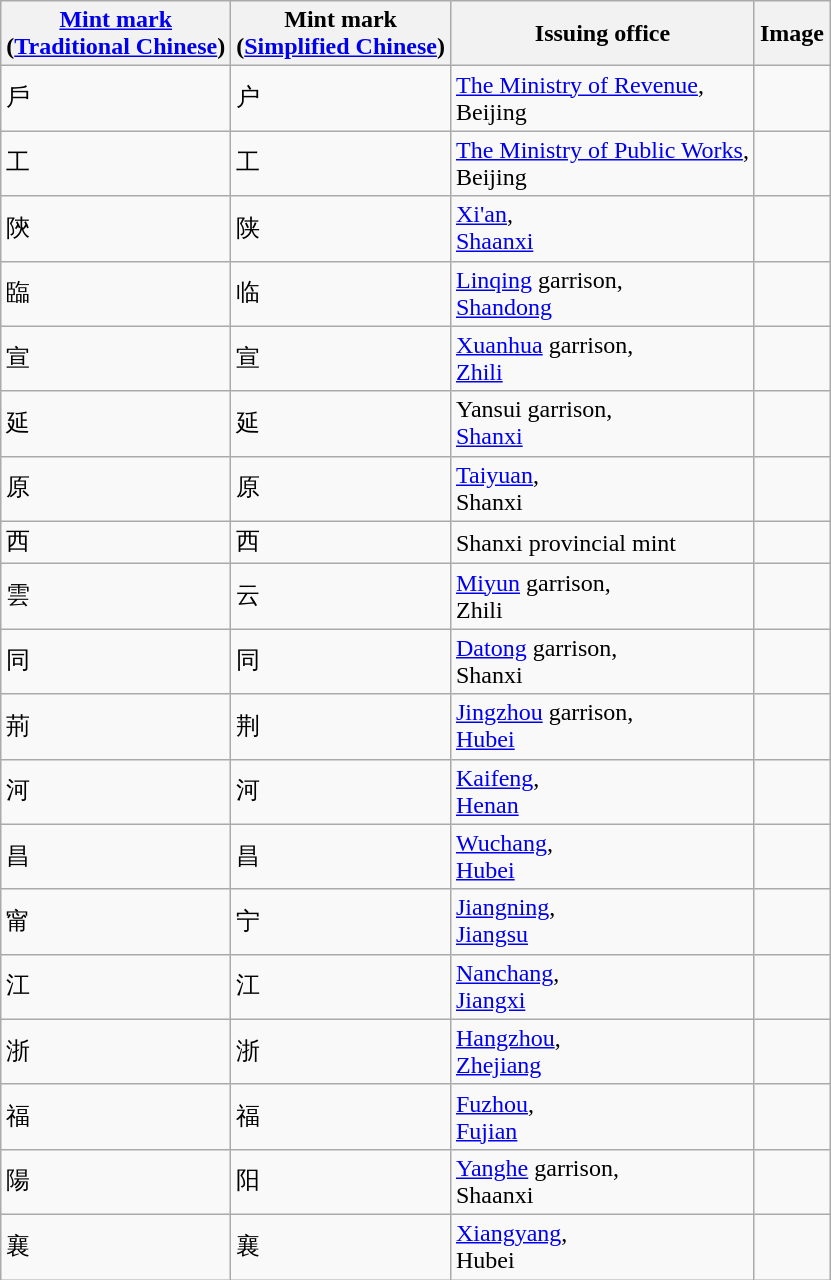<table class="wikitable">
<tr>
<th><a href='#'>Mint mark</a><br>(<a href='#'>Traditional Chinese</a>)</th>
<th>Mint mark<br>(<a href='#'>Simplified Chinese</a>)</th>
<th>Issuing office</th>
<th>Image</th>
</tr>
<tr>
<td>戶</td>
<td>户</td>
<td><a href='#'>The Ministry of Revenue</a>,<br>Beijing</td>
<td></td>
</tr>
<tr>
<td>工</td>
<td>工</td>
<td><a href='#'>The Ministry of Public Works</a>,<br>Beijing</td>
<td></td>
</tr>
<tr>
<td>陝</td>
<td>陕</td>
<td><a href='#'>Xi'an</a>,<br><a href='#'>Shaanxi</a></td>
<td></td>
</tr>
<tr>
<td>臨</td>
<td>临</td>
<td><a href='#'>Linqing</a> garrison,<br><a href='#'>Shandong</a></td>
<td></td>
</tr>
<tr>
<td>宣</td>
<td>宣</td>
<td><a href='#'>Xuanhua</a> garrison,<br><a href='#'>Zhili</a></td>
<td></td>
</tr>
<tr>
<td>延</td>
<td>延</td>
<td>Yansui garrison,<br><a href='#'>Shanxi</a></td>
<td></td>
</tr>
<tr>
<td>原</td>
<td>原</td>
<td><a href='#'>Taiyuan</a>,<br>Shanxi</td>
<td></td>
</tr>
<tr>
<td>西</td>
<td>西</td>
<td>Shanxi provincial mint</td>
<td></td>
</tr>
<tr>
<td>雲</td>
<td>云</td>
<td><a href='#'>Miyun</a> garrison,<br>Zhili</td>
<td></td>
</tr>
<tr>
<td>同</td>
<td>同</td>
<td><a href='#'>Datong</a> garrison,<br>Shanxi</td>
<td></td>
</tr>
<tr>
<td>荊</td>
<td>荆</td>
<td><a href='#'>Jingzhou</a> garrison,<br><a href='#'>Hubei</a></td>
<td></td>
</tr>
<tr>
<td>河</td>
<td>河</td>
<td><a href='#'>Kaifeng</a>,<br><a href='#'>Henan</a></td>
<td></td>
</tr>
<tr>
<td>昌</td>
<td>昌</td>
<td><a href='#'>Wuchang</a>,<br><a href='#'>Hubei</a></td>
<td></td>
</tr>
<tr>
<td>甯</td>
<td>宁</td>
<td><a href='#'>Jiangning</a>,<br><a href='#'>Jiangsu</a></td>
<td></td>
</tr>
<tr>
<td>江</td>
<td>江</td>
<td><a href='#'>Nanchang</a>,<br><a href='#'>Jiangxi</a></td>
<td></td>
</tr>
<tr>
<td>浙</td>
<td>浙</td>
<td><a href='#'>Hangzhou</a>,<br><a href='#'>Zhejiang</a></td>
<td></td>
</tr>
<tr>
<td>福</td>
<td>福</td>
<td><a href='#'>Fuzhou</a>,<br><a href='#'>Fujian</a></td>
<td></td>
</tr>
<tr>
<td>陽</td>
<td>阳</td>
<td><a href='#'>Yanghe</a> garrison,<br>Shaanxi</td>
<td></td>
</tr>
<tr>
<td>襄</td>
<td>襄</td>
<td><a href='#'>Xiangyang</a>,<br>Hubei</td>
<td></td>
</tr>
</table>
